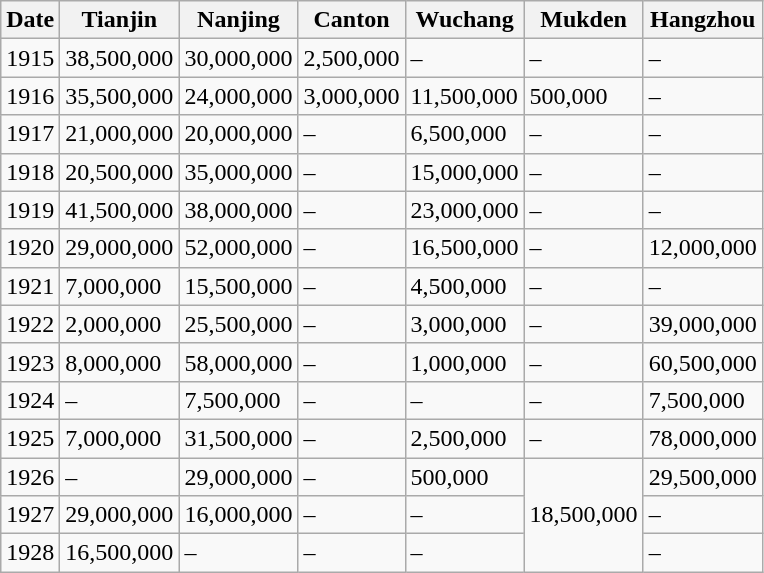<table class="wikitable">
<tr>
<th>Date</th>
<th>Tianjin</th>
<th>Nanjing</th>
<th>Canton</th>
<th>Wuchang</th>
<th>Mukden</th>
<th>Hangzhou</th>
</tr>
<tr>
<td>1915</td>
<td>38,500,000</td>
<td>30,000,000</td>
<td>2,500,000</td>
<td>–</td>
<td>–</td>
<td>–</td>
</tr>
<tr>
<td>1916</td>
<td>35,500,000</td>
<td>24,000,000</td>
<td>3,000,000</td>
<td>11,500,000</td>
<td>500,000</td>
<td>–</td>
</tr>
<tr>
<td>1917</td>
<td>21,000,000</td>
<td>20,000,000</td>
<td>–</td>
<td>6,500,000</td>
<td>–</td>
<td>–</td>
</tr>
<tr>
<td>1918</td>
<td>20,500,000</td>
<td>35,000,000</td>
<td>–</td>
<td>15,000,000</td>
<td>–</td>
<td>–</td>
</tr>
<tr>
<td>1919</td>
<td>41,500,000</td>
<td>38,000,000</td>
<td>–</td>
<td>23,000,000</td>
<td>–</td>
<td>–</td>
</tr>
<tr>
<td>1920</td>
<td>29,000,000</td>
<td>52,000,000</td>
<td>–</td>
<td>16,500,000</td>
<td>–</td>
<td>12,000,000</td>
</tr>
<tr>
<td>1921</td>
<td>7,000,000</td>
<td>15,500,000</td>
<td>–</td>
<td>4,500,000</td>
<td>–</td>
<td>–</td>
</tr>
<tr>
<td>1922</td>
<td>2,000,000</td>
<td>25,500,000</td>
<td>–</td>
<td>3,000,000</td>
<td>–</td>
<td>39,000,000</td>
</tr>
<tr>
<td>1923</td>
<td>8,000,000</td>
<td>58,000,000</td>
<td>–</td>
<td>1,000,000</td>
<td>–</td>
<td>60,500,000</td>
</tr>
<tr>
<td>1924</td>
<td>–</td>
<td>7,500,000</td>
<td>–</td>
<td>–</td>
<td>–</td>
<td>7,500,000</td>
</tr>
<tr>
<td>1925</td>
<td>7,000,000</td>
<td>31,500,000</td>
<td>–</td>
<td>2,500,000</td>
<td>–</td>
<td>78,000,000</td>
</tr>
<tr>
<td>1926</td>
<td>–</td>
<td>29,000,000</td>
<td>–</td>
<td>500,000</td>
<td rowspan="3">18,500,000</td>
<td>29,500,000</td>
</tr>
<tr>
<td>1927</td>
<td>29,000,000</td>
<td>16,000,000</td>
<td>–</td>
<td>–</td>
<td>–</td>
</tr>
<tr>
<td>1928</td>
<td>16,500,000</td>
<td>–</td>
<td>–</td>
<td>–</td>
<td>–</td>
</tr>
</table>
